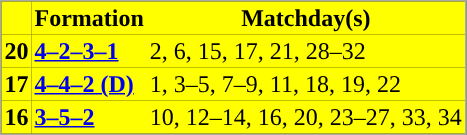<table class="toccolours" border="0" cellpadding="2" cellspacing="0" align="center" style="margin: 0.5em 0 1em 1em; background: #000000; border: 1px #aaaaaa solid;">
<tr bgcolor=#FFFF00>
<th></th>
<th>Formation</th>
<th>Matchday(s)</th>
</tr>
<tr bgcolor=#FFFF00>
<td><strong>20</strong></td>
<td><a href='#'><span><strong>4–2–3–1</strong></span></a></td>
<td>2, 6, 15, 17, 21, 28–32</td>
</tr>
<tr bgcolor=#FFFF00>
<td><strong>17</strong></td>
<td><a href='#'><span><strong>4–4–2 (D)</strong></span></a></td>
<td>1, 3–5, 7–9, 11, 18, 19, 22</td>
</tr>
<tr bgcolor=#FFFF00>
<td><strong>16</strong></td>
<td><a href='#'><span><strong>3–5–2</strong></span></a></td>
<td>10, 12–14, 16, 20, 23–27, 33, 34</td>
</tr>
</table>
